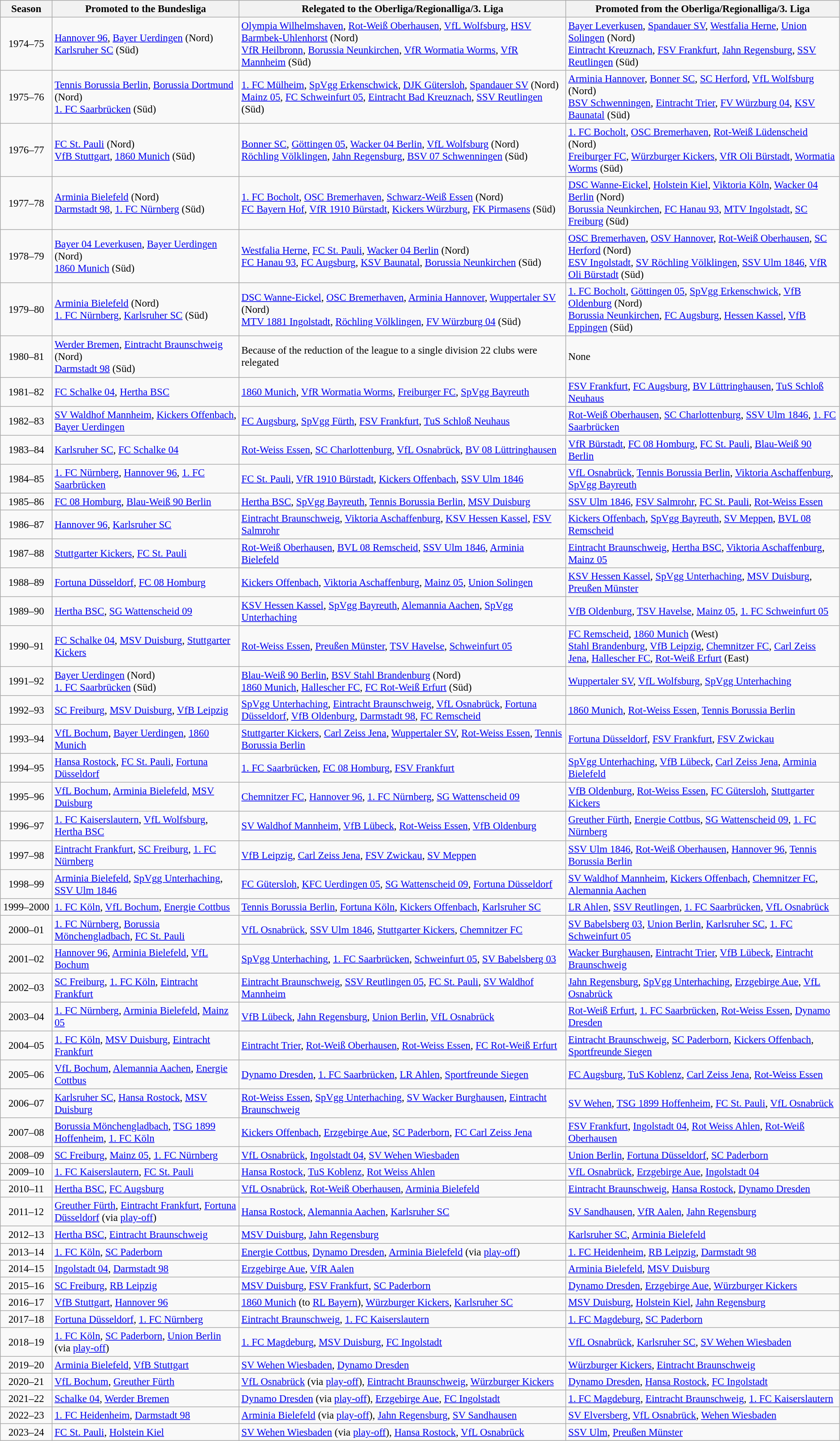<table class="wikitable" style="font-size:95%">
<tr>
<th style="width:70px">Season</th>
<th>Promoted to the Bundesliga</th>
<th>Relegated to the Oberliga/Regionalliga/3. Liga</th>
<th>Promoted from the Oberliga/Regionalliga/3. Liga</th>
</tr>
<tr>
<td style="text-align:center">1974–75</td>
<td><a href='#'>Hannover 96</a>, <a href='#'>Bayer Uerdingen</a> (Nord)<br><a href='#'>Karlsruher SC</a> (Süd)</td>
<td><a href='#'>Olympia Wilhelmshaven</a>, <a href='#'>Rot-Weiß Oberhausen</a>, <a href='#'>VfL Wolfsburg</a>, <a href='#'>HSV Barmbek-Uhlenhorst</a> (Nord)<br> <a href='#'>VfR Heilbronn</a>, <a href='#'>Borussia Neunkirchen</a>, <a href='#'>VfR Wormatia Worms</a>, <a href='#'>VfR Mannheim</a> (Süd)</td>
<td><a href='#'>Bayer Leverkusen</a>, <a href='#'>Spandauer SV</a>, <a href='#'>Westfalia Herne</a>, <a href='#'>Union Solingen</a> (Nord)<br> <a href='#'>Eintracht Kreuznach</a>, <a href='#'>FSV Frankfurt</a>, <a href='#'>Jahn Regensburg</a>, <a href='#'>SSV Reutlingen</a> (Süd)</td>
</tr>
<tr>
<td style="text-align:center">1975–76</td>
<td><a href='#'>Tennis Borussia Berlin</a>, <a href='#'>Borussia Dortmund</a> (Nord)<br><a href='#'>1. FC Saarbrücken</a> (Süd)</td>
<td><a href='#'>1. FC Mülheim</a>, <a href='#'>SpVgg Erkenschwick</a>, <a href='#'>DJK Gütersloh</a>, <a href='#'>Spandauer SV</a> (Nord)<br><a href='#'>Mainz 05</a>, <a href='#'>FC Schweinfurt 05</a>, <a href='#'>Eintracht Bad Kreuznach</a>, <a href='#'>SSV Reutlingen</a> (Süd)</td>
<td><a href='#'>Arminia Hannover</a>, <a href='#'>Bonner SC</a>, <a href='#'>SC Herford</a>, <a href='#'>VfL Wolfsburg</a> (Nord)<br> <a href='#'>BSV Schwenningen</a>, <a href='#'>Eintracht Trier</a>, <a href='#'>FV Würzburg 04</a>, <a href='#'>KSV Baunatal</a> (Süd)</td>
</tr>
<tr>
<td style="text-align:center">1976–77</td>
<td><a href='#'>FC St. Pauli</a> (Nord)<br><a href='#'>VfB Stuttgart</a>, <a href='#'>1860 Munich</a> (Süd)</td>
<td><a href='#'>Bonner SC</a>, <a href='#'>Göttingen 05</a>, <a href='#'>Wacker 04 Berlin</a>, <a href='#'>VfL Wolfsburg</a> (Nord)<br><a href='#'>Röchling Völklingen</a>, <a href='#'>Jahn Regensburg</a>, <a href='#'>BSV 07 Schwenningen</a> (Süd)</td>
<td><a href='#'>1. FC Bocholt</a>, <a href='#'>OSC Bremerhaven</a>, <a href='#'>Rot-Weiß Lüdenscheid</a> (Nord)<br> <a href='#'>Freiburger FC</a>, <a href='#'>Würzburger Kickers</a>, <a href='#'>VfR Oli Bürstadt</a>, <a href='#'>Wormatia Worms</a> (Süd)</td>
</tr>
<tr>
<td style="text-align:center">1977–78</td>
<td><a href='#'>Arminia Bielefeld</a> (Nord)<br><a href='#'>Darmstadt 98</a>, <a href='#'>1. FC Nürnberg</a> (Süd)</td>
<td><a href='#'>1. FC Bocholt</a>, <a href='#'>OSC Bremerhaven</a>, <a href='#'>Schwarz-Weiß Essen</a> (Nord)<br><a href='#'>FC Bayern Hof</a>, <a href='#'>VfR 1910 Bürstadt</a>, <a href='#'>Kickers Würzburg</a>, <a href='#'>FK Pirmasens</a> (Süd)</td>
<td><a href='#'>DSC Wanne-Eickel</a>, <a href='#'>Holstein Kiel</a>, <a href='#'>Viktoria Köln</a>, <a href='#'>Wacker 04 Berlin</a> (Nord)<br> <a href='#'>Borussia Neunkirchen</a>, <a href='#'>FC Hanau 93</a>, <a href='#'>MTV Ingolstadt</a>, <a href='#'>SC Freiburg</a> (Süd)</td>
</tr>
<tr>
<td style="text-align:center">1978–79</td>
<td><a href='#'>Bayer 04 Leverkusen</a>, <a href='#'>Bayer Uerdingen</a> (Nord)<br><a href='#'>1860 Munich</a> (Süd)</td>
<td><a href='#'>Westfalia Herne</a>, <a href='#'>FC St. Pauli</a>, <a href='#'>Wacker 04 Berlin</a> (Nord)<br><a href='#'>FC Hanau 93</a>, <a href='#'>FC Augsburg</a>, <a href='#'>KSV Baunatal</a>, <a href='#'>Borussia Neunkirchen</a> (Süd)</td>
<td><a href='#'>OSC Bremerhaven</a>, <a href='#'>OSV Hannover</a>, <a href='#'>Rot-Weiß Oberhausen</a>, <a href='#'>SC Herford</a> (Nord)<br> <a href='#'>ESV Ingolstadt</a>, <a href='#'>SV Röchling Völklingen</a>, <a href='#'>SSV Ulm 1846</a>, <a href='#'>VfR Oli Bürstadt</a> (Süd)</td>
</tr>
<tr>
<td style="text-align:center">1979–80</td>
<td><a href='#'>Arminia Bielefeld</a> (Nord)<br><a href='#'>1. FC Nürnberg</a>, <a href='#'>Karlsruher SC</a> (Süd)</td>
<td><a href='#'>DSC Wanne-Eickel</a>, <a href='#'>OSC Bremerhaven</a>, <a href='#'>Arminia Hannover</a>, <a href='#'>Wuppertaler SV</a> (Nord)<br><a href='#'>MTV 1881 Ingolstadt</a>, <a href='#'>Röchling Völklingen</a>, <a href='#'>FV Würzburg 04</a> (Süd)</td>
<td><a href='#'>1. FC Bocholt</a>, <a href='#'>Göttingen 05</a>, <a href='#'>SpVgg Erkenschwick</a>, <a href='#'>VfB Oldenburg</a> (Nord)<br> <a href='#'>Borussia Neunkirchen</a>, <a href='#'>FC Augsburg</a>, <a href='#'>Hessen Kassel</a>, <a href='#'>VfB Eppingen</a> (Süd)</td>
</tr>
<tr>
<td style="text-align:center">1980–81</td>
<td><a href='#'>Werder Bremen</a>, <a href='#'>Eintracht Braunschweig</a> (Nord)<br><a href='#'>Darmstadt 98</a> (Süd)</td>
<td>Because of the reduction of the league to a single division 22 clubs were relegated</td>
<td>None</td>
</tr>
<tr>
<td style="text-align:center">1981–82</td>
<td><a href='#'>FC Schalke 04</a>, <a href='#'>Hertha BSC</a></td>
<td><a href='#'>1860 Munich</a>, <a href='#'>VfR Wormatia Worms</a>, <a href='#'>Freiburger FC</a>, <a href='#'>SpVgg Bayreuth</a></td>
<td><a href='#'>FSV Frankfurt</a>, <a href='#'>FC Augsburg</a>, <a href='#'>BV Lüttringhausen</a>, <a href='#'>TuS Schloß Neuhaus</a></td>
</tr>
<tr>
<td style="text-align:center">1982–83</td>
<td><a href='#'>SV Waldhof Mannheim</a>, <a href='#'>Kickers Offenbach</a>, <a href='#'>Bayer Uerdingen</a></td>
<td><a href='#'>FC Augsburg</a>, <a href='#'>SpVgg Fürth</a>, <a href='#'>FSV Frankfurt</a>, <a href='#'>TuS Schloß Neuhaus</a></td>
<td><a href='#'>Rot-Weiß Oberhausen</a>, <a href='#'>SC Charlottenburg</a>, <a href='#'>SSV Ulm 1846</a>, <a href='#'>1. FC Saarbrücken</a></td>
</tr>
<tr>
<td style="text-align:center">1983–84</td>
<td><a href='#'>Karlsruher SC</a>, <a href='#'>FC Schalke 04</a></td>
<td><a href='#'>Rot-Weiss Essen</a>, <a href='#'>SC Charlottenburg</a>, <a href='#'>VfL Osnabrück</a>, <a href='#'>BV 08 Lüttringhausen</a></td>
<td><a href='#'>VfR Bürstadt</a>, <a href='#'>FC 08 Homburg</a>, <a href='#'>FC St. Pauli</a>, <a href='#'>Blau-Weiß 90 Berlin</a></td>
</tr>
<tr>
<td style="text-align:center">1984–85</td>
<td><a href='#'>1. FC Nürnberg</a>, <a href='#'>Hannover 96</a>, <a href='#'>1. FC Saarbrücken</a></td>
<td><a href='#'>FC St. Pauli</a>, <a href='#'>VfR 1910 Bürstadt</a>, <a href='#'>Kickers Offenbach</a>, <a href='#'>SSV Ulm 1846</a></td>
<td><a href='#'>VfL Osnabrück</a>, <a href='#'>Tennis Borussia Berlin</a>, <a href='#'>Viktoria Aschaffenburg</a>, <a href='#'>SpVgg Bayreuth</a></td>
</tr>
<tr>
<td style="text-align:center">1985–86</td>
<td><a href='#'>FC 08 Homburg</a>, <a href='#'>Blau-Weiß 90 Berlin</a></td>
<td><a href='#'>Hertha BSC</a>, <a href='#'>SpVgg Bayreuth</a>, <a href='#'>Tennis Borussia Berlin</a>, <a href='#'>MSV Duisburg</a></td>
<td><a href='#'>SSV Ulm 1846</a>, <a href='#'>FSV Salmrohr</a>, <a href='#'>FC St. Pauli</a>, <a href='#'>Rot-Weiss Essen</a></td>
</tr>
<tr>
<td style="text-align:center">1986–87</td>
<td><a href='#'>Hannover 96</a>, <a href='#'>Karlsruher SC</a></td>
<td><a href='#'>Eintracht Braunschweig</a>, <a href='#'>Viktoria Aschaffenburg</a>, <a href='#'>KSV Hessen Kassel</a>, <a href='#'>FSV Salmrohr</a></td>
<td><a href='#'>Kickers Offenbach</a>, <a href='#'>SpVgg Bayreuth</a>, <a href='#'>SV Meppen</a>, <a href='#'>BVL 08 Remscheid</a></td>
</tr>
<tr>
<td style="text-align:center">1987–88</td>
<td><a href='#'>Stuttgarter Kickers</a>, <a href='#'>FC St. Pauli</a></td>
<td><a href='#'>Rot-Weiß Oberhausen</a>, <a href='#'>BVL 08 Remscheid</a>, <a href='#'>SSV Ulm 1846</a>, <a href='#'>Arminia Bielefeld</a></td>
<td><a href='#'>Eintracht Braunschweig</a>, <a href='#'>Hertha BSC</a>, <a href='#'>Viktoria Aschaffenburg</a>, <a href='#'>Mainz 05</a></td>
</tr>
<tr>
<td style="text-align:center">1988–89</td>
<td><a href='#'>Fortuna Düsseldorf</a>, <a href='#'>FC 08 Homburg</a></td>
<td><a href='#'>Kickers Offenbach</a>, <a href='#'>Viktoria Aschaffenburg</a>, <a href='#'>Mainz 05</a>, <a href='#'>Union Solingen</a></td>
<td><a href='#'>KSV Hessen Kassel</a>, <a href='#'>SpVgg Unterhaching</a>, <a href='#'>MSV Duisburg</a>, <a href='#'>Preußen Münster</a></td>
</tr>
<tr>
<td style="text-align:center">1989–90</td>
<td><a href='#'>Hertha BSC</a>, <a href='#'>SG Wattenscheid 09</a></td>
<td><a href='#'>KSV Hessen Kassel</a>, <a href='#'>SpVgg Bayreuth</a>, <a href='#'>Alemannia Aachen</a>, <a href='#'>SpVgg Unterhaching</a></td>
<td><a href='#'>VfB Oldenburg</a>, <a href='#'>TSV Havelse</a>, <a href='#'>Mainz 05</a>, <a href='#'>1. FC Schweinfurt 05</a></td>
</tr>
<tr>
<td style="text-align:center">1990–91</td>
<td><a href='#'>FC Schalke 04</a>, <a href='#'>MSV Duisburg</a>, <a href='#'>Stuttgarter Kickers</a></td>
<td><a href='#'>Rot-Weiss Essen</a>, <a href='#'>Preußen Münster</a>, <a href='#'>TSV Havelse</a>, <a href='#'>Schweinfurt 05</a></td>
<td><a href='#'>FC Remscheid</a>, <a href='#'>1860 Munich</a> (West)<br> <a href='#'>Stahl Brandenburg</a>, <a href='#'>VfB Leipzig</a>, <a href='#'>Chemnitzer FC</a>, <a href='#'>Carl Zeiss Jena</a>, <a href='#'>Hallescher FC</a>, <a href='#'>Rot-Weiß Erfurt</a> (East)</td>
</tr>
<tr>
<td style="text-align:center">1991–92</td>
<td><a href='#'>Bayer Uerdingen</a> (Nord)<br><a href='#'>1. FC Saarbrücken</a> (Süd)</td>
<td><a href='#'>Blau-Weiß 90 Berlin</a>, <a href='#'>BSV Stahl Brandenburg</a> (Nord)<br><a href='#'>1860 Munich</a>, <a href='#'>Hallescher FC</a>, <a href='#'>FC Rot-Weiß Erfurt</a> (Süd)</td>
<td><a href='#'>Wuppertaler SV</a>, <a href='#'>VfL Wolfsburg</a>, <a href='#'>SpVgg Unterhaching</a></td>
</tr>
<tr>
<td style="text-align:center">1992–93</td>
<td><a href='#'>SC Freiburg</a>, <a href='#'>MSV Duisburg</a>, <a href='#'>VfB Leipzig</a></td>
<td><a href='#'>SpVgg Unterhaching</a>, <a href='#'>Eintracht Braunschweig</a>, <a href='#'>VfL Osnabrück</a>, <a href='#'>Fortuna Düsseldorf</a>, <a href='#'>VfB Oldenburg</a>, <a href='#'>Darmstadt 98</a>, <a href='#'>FC Remscheid</a></td>
<td><a href='#'>1860 Munich</a>, <a href='#'>Rot-Weiss Essen</a>, <a href='#'>Tennis Borussia Berlin</a></td>
</tr>
<tr>
<td style="text-align:center">1993–94</td>
<td><a href='#'>VfL Bochum</a>, <a href='#'>Bayer Uerdingen</a>, <a href='#'>1860 Munich</a></td>
<td><a href='#'>Stuttgarter Kickers</a>, <a href='#'>Carl Zeiss Jena</a>, <a href='#'>Wuppertaler SV</a>, <a href='#'>Rot-Weiss Essen</a>, <a href='#'>Tennis Borussia Berlin</a></td>
<td><a href='#'>Fortuna Düsseldorf</a>, <a href='#'>FSV Frankfurt</a>, <a href='#'>FSV Zwickau</a></td>
</tr>
<tr>
<td style="text-align:center">1994–95</td>
<td><a href='#'>Hansa Rostock</a>, <a href='#'>FC St. Pauli</a>, <a href='#'>Fortuna Düsseldorf</a></td>
<td><a href='#'>1. FC Saarbrücken</a>, <a href='#'>FC 08 Homburg</a>, <a href='#'>FSV Frankfurt</a></td>
<td><a href='#'>SpVgg Unterhaching</a>, <a href='#'>VfB Lübeck</a>, <a href='#'>Carl Zeiss Jena</a>, <a href='#'>Arminia Bielefeld</a></td>
</tr>
<tr>
<td style="text-align:center">1995–96</td>
<td><a href='#'>VfL Bochum</a>, <a href='#'>Arminia Bielefeld</a>, <a href='#'>MSV Duisburg</a></td>
<td><a href='#'>Chemnitzer FC</a>, <a href='#'>Hannover 96</a>, <a href='#'>1. FC Nürnberg</a>, <a href='#'>SG Wattenscheid 09</a></td>
<td><a href='#'>VfB Oldenburg</a>, <a href='#'>Rot-Weiss Essen</a>, <a href='#'>FC Gütersloh</a>, <a href='#'>Stuttgarter Kickers</a></td>
</tr>
<tr>
<td style="text-align:center">1996–97</td>
<td><a href='#'>1. FC Kaiserslautern</a>, <a href='#'>VfL Wolfsburg</a>, <a href='#'>Hertha BSC</a></td>
<td><a href='#'>SV Waldhof Mannheim</a>, <a href='#'>VfB Lübeck</a>, <a href='#'>Rot-Weiss Essen</a>, <a href='#'>VfB Oldenburg</a></td>
<td><a href='#'>Greuther Fürth</a>, <a href='#'>Energie Cottbus</a>, <a href='#'>SG Wattenscheid 09</a>, <a href='#'>1. FC Nürnberg</a></td>
</tr>
<tr>
<td style="text-align:center">1997–98</td>
<td><a href='#'>Eintracht Frankfurt</a>, <a href='#'>SC Freiburg</a>, <a href='#'>1. FC Nürnberg</a></td>
<td><a href='#'>VfB Leipzig</a>, <a href='#'>Carl Zeiss Jena</a>, <a href='#'>FSV Zwickau</a>, <a href='#'>SV Meppen</a></td>
<td><a href='#'>SSV Ulm 1846</a>, <a href='#'>Rot-Weiß Oberhausen</a>, <a href='#'>Hannover 96</a>, <a href='#'>Tennis Borussia Berlin</a></td>
</tr>
<tr>
<td style="text-align:center">1998–99</td>
<td><a href='#'>Arminia Bielefeld</a>, <a href='#'>SpVgg Unterhaching</a>, <a href='#'>SSV Ulm 1846</a></td>
<td><a href='#'>FC Gütersloh</a>, <a href='#'>KFC Uerdingen 05</a>, <a href='#'>SG Wattenscheid 09</a>, <a href='#'>Fortuna Düsseldorf</a></td>
<td><a href='#'>SV Waldhof Mannheim</a>, <a href='#'>Kickers Offenbach</a>, <a href='#'>Chemnitzer FC</a>, <a href='#'>Alemannia Aachen</a></td>
</tr>
<tr>
<td style="text-align:center">1999–2000</td>
<td><a href='#'>1. FC Köln</a>, <a href='#'>VfL Bochum</a>, <a href='#'>Energie Cottbus</a></td>
<td><a href='#'>Tennis Borussia Berlin</a>, <a href='#'>Fortuna Köln</a>, <a href='#'>Kickers Offenbach</a>, <a href='#'>Karlsruher SC</a></td>
<td><a href='#'>LR Ahlen</a>, <a href='#'>SSV Reutlingen</a>, <a href='#'>1. FC Saarbrücken</a>, <a href='#'>VfL Osnabrück</a></td>
</tr>
<tr>
<td style="text-align:center">2000–01</td>
<td><a href='#'>1. FC Nürnberg</a>, <a href='#'>Borussia Mönchengladbach</a>, <a href='#'>FC St. Pauli</a></td>
<td><a href='#'>VfL Osnabrück</a>, <a href='#'>SSV Ulm 1846</a>, <a href='#'>Stuttgarter Kickers</a>, <a href='#'>Chemnitzer FC</a></td>
<td><a href='#'>SV Babelsberg 03</a>, <a href='#'>Union Berlin</a>, <a href='#'>Karlsruher SC</a>, <a href='#'>1. FC Schweinfurt 05</a></td>
</tr>
<tr>
<td style="text-align:center">2001–02</td>
<td><a href='#'>Hannover 96</a>, <a href='#'>Arminia Bielefeld</a>, <a href='#'>VfL Bochum</a></td>
<td><a href='#'>SpVgg Unterhaching</a>, <a href='#'>1. FC Saarbrücken</a>, <a href='#'>Schweinfurt 05</a>, <a href='#'>SV Babelsberg 03</a></td>
<td><a href='#'>Wacker Burghausen</a>, <a href='#'>Eintracht Trier</a>, <a href='#'>VfB Lübeck</a>, <a href='#'>Eintracht Braunschweig</a></td>
</tr>
<tr>
<td style="text-align:center">2002–03</td>
<td><a href='#'>SC Freiburg</a>, <a href='#'>1. FC Köln</a>, <a href='#'>Eintracht Frankfurt</a></td>
<td><a href='#'>Eintracht Braunschweig</a>, <a href='#'>SSV Reutlingen 05</a>, <a href='#'>FC St. Pauli</a>, <a href='#'>SV Waldhof Mannheim</a></td>
<td><a href='#'>Jahn Regensburg</a>, <a href='#'>SpVgg Unterhaching</a>, <a href='#'>Erzgebirge Aue</a>, <a href='#'>VfL Osnabrück</a></td>
</tr>
<tr>
<td style="text-align:center">2003–04</td>
<td><a href='#'>1. FC Nürnberg</a>, <a href='#'>Arminia Bielefeld</a>, <a href='#'>Mainz 05</a></td>
<td><a href='#'>VfB Lübeck</a>, <a href='#'>Jahn Regensburg</a>, <a href='#'>Union Berlin</a>, <a href='#'>VfL Osnabrück</a></td>
<td><a href='#'>Rot-Weiß Erfurt</a>, <a href='#'>1. FC Saarbrücken</a>, <a href='#'>Rot-Weiss Essen</a>, <a href='#'>Dynamo Dresden</a></td>
</tr>
<tr>
<td style="text-align:center">2004–05</td>
<td><a href='#'>1. FC Köln</a>, <a href='#'>MSV Duisburg</a>, <a href='#'>Eintracht Frankfurt</a></td>
<td><a href='#'>Eintracht Trier</a>, <a href='#'>Rot-Weiß Oberhausen</a>, <a href='#'>Rot-Weiss Essen</a>, <a href='#'>FC Rot-Weiß Erfurt</a></td>
<td><a href='#'>Eintracht Braunschweig</a>, <a href='#'>SC Paderborn</a>, <a href='#'>Kickers Offenbach</a>, <a href='#'>Sportfreunde Siegen</a></td>
</tr>
<tr>
<td style="text-align:center">2005–06</td>
<td><a href='#'>VfL Bochum</a>, <a href='#'>Alemannia Aachen</a>, <a href='#'>Energie Cottbus</a></td>
<td><a href='#'>Dynamo Dresden</a>, <a href='#'>1. FC Saarbrücken</a>, <a href='#'>LR Ahlen</a>, <a href='#'>Sportfreunde Siegen</a></td>
<td><a href='#'>FC Augsburg</a>, <a href='#'>TuS Koblenz</a>, <a href='#'>Carl Zeiss Jena</a>, <a href='#'>Rot-Weiss Essen</a></td>
</tr>
<tr>
<td style="text-align:center">2006–07</td>
<td><a href='#'>Karlsruher SC</a>, <a href='#'>Hansa Rostock</a>, <a href='#'>MSV Duisburg</a></td>
<td><a href='#'>Rot-Weiss Essen</a>, <a href='#'>SpVgg Unterhaching</a>, <a href='#'>SV Wacker Burghausen</a>, <a href='#'>Eintracht Braunschweig</a></td>
<td><a href='#'>SV Wehen</a>, <a href='#'>TSG 1899 Hoffenheim</a>, <a href='#'>FC St. Pauli</a>, <a href='#'>VfL Osnabrück</a></td>
</tr>
<tr>
<td style="text-align:center">2007–08</td>
<td><a href='#'>Borussia Mönchengladbach</a>, <a href='#'>TSG 1899 Hoffenheim</a>, <a href='#'>1. FC Köln</a></td>
<td><a href='#'>Kickers Offenbach</a>, <a href='#'>Erzgebirge Aue</a>, <a href='#'>SC Paderborn</a>, <a href='#'>FC Carl Zeiss Jena</a></td>
<td><a href='#'>FSV Frankfurt</a>, <a href='#'>Ingolstadt 04</a>, <a href='#'>Rot Weiss Ahlen</a>, <a href='#'>Rot-Weiß Oberhausen</a></td>
</tr>
<tr>
<td style="text-align:center">2008–09</td>
<td><a href='#'>SC Freiburg</a>, <a href='#'>Mainz 05</a>, <a href='#'>1. FC Nürnberg</a></td>
<td><a href='#'>VfL Osnabrück</a>, <a href='#'>Ingolstadt 04</a>, <a href='#'>SV Wehen Wiesbaden</a></td>
<td><a href='#'>Union Berlin</a>, <a href='#'>Fortuna Düsseldorf</a>, <a href='#'>SC Paderborn</a></td>
</tr>
<tr>
<td style="text-align:center">2009–10</td>
<td><a href='#'>1. FC Kaiserslautern</a>, <a href='#'>FC St. Pauli</a></td>
<td><a href='#'>Hansa Rostock</a>, <a href='#'>TuS Koblenz</a>, <a href='#'>Rot Weiss Ahlen</a></td>
<td><a href='#'>VfL Osnabrück</a>, <a href='#'>Erzgebirge Aue</a>, <a href='#'>Ingolstadt 04</a></td>
</tr>
<tr>
<td style="text-align:center">2010–11</td>
<td><a href='#'>Hertha BSC</a>, <a href='#'>FC Augsburg</a></td>
<td><a href='#'>VfL Osnabrück</a>, <a href='#'>Rot-Weiß Oberhausen</a>, <a href='#'>Arminia Bielefeld</a></td>
<td><a href='#'>Eintracht Braunschweig</a>, <a href='#'>Hansa Rostock</a>, <a href='#'>Dynamo Dresden</a></td>
</tr>
<tr>
<td style="text-align:center">2011–12</td>
<td><a href='#'>Greuther Fürth</a>, <a href='#'>Eintracht Frankfurt</a>, <a href='#'>Fortuna Düsseldorf</a> (via <a href='#'>play-off</a>)</td>
<td><a href='#'>Hansa Rostock</a>, <a href='#'>Alemannia Aachen</a>, <a href='#'>Karlsruher SC</a></td>
<td><a href='#'>SV Sandhausen</a>, <a href='#'>VfR Aalen</a>, <a href='#'>Jahn Regensburg</a></td>
</tr>
<tr>
<td style="text-align:center">2012–13</td>
<td><a href='#'>Hertha BSC</a>, <a href='#'>Eintracht Braunschweig</a></td>
<td><a href='#'>MSV Duisburg</a>, <a href='#'>Jahn Regensburg</a></td>
<td><a href='#'>Karlsruher SC</a>, <a href='#'>Arminia Bielefeld</a></td>
</tr>
<tr>
<td style="text-align:center">2013–14</td>
<td><a href='#'>1. FC Köln</a>, <a href='#'>SC Paderborn</a></td>
<td><a href='#'>Energie Cottbus</a>, <a href='#'>Dynamo Dresden</a>, <a href='#'>Arminia Bielefeld</a> (via <a href='#'>play-off</a>)</td>
<td><a href='#'>1. FC Heidenheim</a>, <a href='#'>RB Leipzig</a>, <a href='#'>Darmstadt 98</a></td>
</tr>
<tr>
<td style="text-align:center">2014–15</td>
<td><a href='#'>Ingolstadt 04</a>, <a href='#'>Darmstadt 98</a></td>
<td><a href='#'>Erzgebirge Aue</a>, <a href='#'>VfR Aalen</a></td>
<td><a href='#'>Arminia Bielefeld</a>, <a href='#'>MSV Duisburg</a></td>
</tr>
<tr>
<td style="text-align:center">2015–16</td>
<td><a href='#'>SC Freiburg</a>, <a href='#'>RB Leipzig</a></td>
<td><a href='#'>MSV Duisburg</a>, <a href='#'>FSV Frankfurt</a>, <a href='#'>SC Paderborn</a></td>
<td><a href='#'>Dynamo Dresden</a>, <a href='#'>Erzgebirge Aue</a>, <a href='#'>Würzburger Kickers</a></td>
</tr>
<tr>
<td style="text-align:center">2016–17</td>
<td><a href='#'>VfB Stuttgart</a>, <a href='#'>Hannover 96</a></td>
<td><a href='#'>1860 Munich</a> (to <a href='#'>RL Bayern</a>), <a href='#'>Würzburger Kickers</a>, <a href='#'>Karlsruher SC</a></td>
<td><a href='#'>MSV Duisburg</a>, <a href='#'>Holstein Kiel</a>, <a href='#'>Jahn Regensburg</a></td>
</tr>
<tr>
<td style="text-align:center">2017–18</td>
<td><a href='#'>Fortuna Düsseldorf</a>, <a href='#'>1. FC Nürnberg</a></td>
<td><a href='#'>Eintracht Braunschweig</a>, <a href='#'>1. FC Kaiserslautern</a></td>
<td><a href='#'>1. FC Magdeburg</a>, <a href='#'>SC Paderborn</a></td>
</tr>
<tr>
<td style="text-align:center">2018–19</td>
<td><a href='#'>1. FC Köln</a>, <a href='#'>SC Paderborn</a>, <a href='#'>Union Berlin</a> (via <a href='#'>play-off</a>)</td>
<td><a href='#'>1. FC Magdeburg</a>, <a href='#'>MSV Duisburg</a>, <a href='#'>FC Ingolstadt</a></td>
<td><a href='#'>VfL Osnabrück</a>, <a href='#'>Karlsruher SC</a>, <a href='#'>SV Wehen Wiesbaden</a></td>
</tr>
<tr>
<td style="text-align:center">2019–20</td>
<td><a href='#'>Arminia Bielefeld</a>, <a href='#'>VfB Stuttgart</a></td>
<td><a href='#'>SV Wehen Wiesbaden</a>, <a href='#'>Dynamo Dresden</a></td>
<td><a href='#'>Würzburger Kickers</a>, <a href='#'>Eintracht Braunschweig</a></td>
</tr>
<tr>
<td style="text-align:center">2020–21</td>
<td><a href='#'>VfL Bochum</a>, <a href='#'>Greuther Fürth</a></td>
<td><a href='#'>VfL Osnabrück</a> (via <a href='#'>play-off</a>), <a href='#'>Eintracht Braunschweig</a>, <a href='#'>Würzburger Kickers</a></td>
<td><a href='#'>Dynamo Dresden</a>, <a href='#'>Hansa Rostock</a>, <a href='#'>FC Ingolstadt</a></td>
</tr>
<tr>
<td style="text-align:center">2021–22</td>
<td><a href='#'>Schalke 04</a>, <a href='#'>Werder Bremen</a></td>
<td><a href='#'>Dynamo Dresden</a> (via <a href='#'>play-off</a>), <a href='#'>Erzgebirge Aue</a>, <a href='#'>FC Ingolstadt</a></td>
<td><a href='#'>1. FC Magdeburg</a>, <a href='#'>Eintracht Braunschweig</a>, <a href='#'>1. FC Kaiserslautern</a></td>
</tr>
<tr>
<td style="text-align:center">2022–23</td>
<td><a href='#'>1. FC Heidenheim</a>, <a href='#'>Darmstadt 98</a></td>
<td><a href='#'>Arminia Bielefeld</a> (via <a href='#'>play-off</a>), <a href='#'>Jahn Regensburg</a>, <a href='#'>SV Sandhausen</a></td>
<td><a href='#'>SV Elversberg</a>, <a href='#'>VfL Osnabrück</a>, <a href='#'>Wehen Wiesbaden</a></td>
</tr>
<tr>
<td style="text-align:center">2023–24</td>
<td><a href='#'>FC St. Pauli</a>, <a href='#'>Holstein Kiel</a></td>
<td><a href='#'>SV Wehen Wiesbaden</a> (via <a href='#'>play-off</a>), <a href='#'>Hansa Rostock</a>, <a href='#'>VfL Osnabrück</a></td>
<td><a href='#'>SSV Ulm</a>, <a href='#'>Preußen Münster</a></td>
</tr>
</table>
